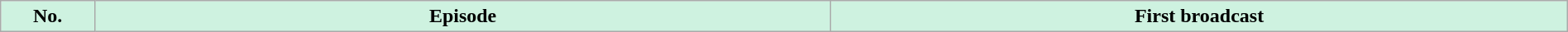<table class="wikitable plainrowheaders" style="width:100%; margin:auto; background:#fff;">
<tr>
<th style="background: #cef2e0; width:6%;">No.</th>
<th style="background: #cef2e0; width:47%;">Episode</th>
<th style="background: #cef2e0; width:47%;">First broadcast<br>
















</th>
</tr>
</table>
